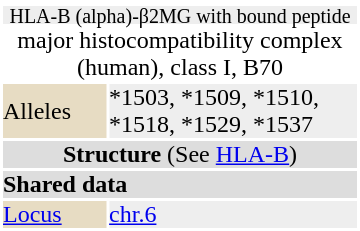<table id="drugInfoBox" style="float: right; clear: right; margin: 0 0 0.5em 1em; background: #ffffff;" class="toccolours" border=0 cellpadding=0 align="right" width="240px">
<tr align="center">
<td colspan="3"></td>
</tr>
<tr style="text-align: center; line-height: 0.75;background:#eeeeee">
<td colspan="3" color="white"><small>HLA-B (alpha)-β2MG with bound peptide</small></td>
</tr>
<tr>
<td align="center" colspan="3"><div>major histocompatibility complex (human), class I, B70</div></td>
</tr>
<tr>
<td bgcolor="#e7dcc3">Alleles</td>
<td colspan = 2  bgcolor="#eeeeee">*1503, *1509, *1510,<br> *1518, *1529, *1537</td>
</tr>
<tr align="center">
<td colspan="3" bgcolor="#dddddd"><strong>Structure</strong> (See <a href='#'>HLA-B</a>)</td>
</tr>
<tr>
<td colspan="2" bgcolor="#dddddd"><strong>Shared data</strong></td>
</tr>
<tr>
<td bgcolor="#e7dcc3"><a href='#'>Locus</a></td>
<td bgcolor="#eeeeee"><a href='#'>chr.6</a> <em></em></td>
</tr>
</table>
